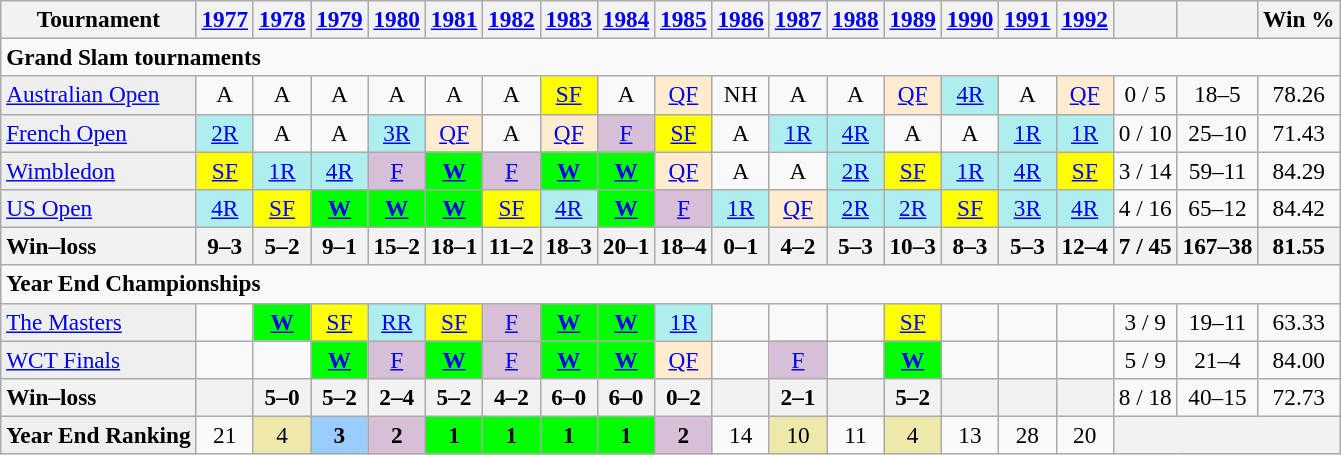<table class=wikitable style=text-align:center;font-size:97%>
<tr>
<th>Tournament</th>
<th><a href='#'>1977</a></th>
<th><a href='#'>1978</a></th>
<th><a href='#'>1979</a></th>
<th><a href='#'>1980</a></th>
<th><a href='#'>1981</a></th>
<th><a href='#'>1982</a></th>
<th><a href='#'>1983</a></th>
<th><a href='#'>1984</a></th>
<th><a href='#'>1985</a></th>
<th><a href='#'>1986</a></th>
<th><a href='#'>1987</a></th>
<th><a href='#'>1988</a></th>
<th><a href='#'>1989</a></th>
<th><a href='#'>1990</a></th>
<th><a href='#'>1991</a></th>
<th><a href='#'>1992</a></th>
<th></th>
<th></th>
<th>Win %</th>
</tr>
<tr>
<td colspan="20" style="text-align:left;"><strong>Grand Slam tournaments</strong></td>
</tr>
<tr>
<td style="background:#efefef; text-align:left;"><a href='#'>Australian Open</a></td>
<td>A</td>
<td>A</td>
<td>A</td>
<td>A</td>
<td>A</td>
<td>A</td>
<td style="background:yellow;"><a href='#'>SF</a></td>
<td>A</td>
<td style="background:#ffebcd;"><a href='#'>QF</a></td>
<td>NH</td>
<td>A</td>
<td>A</td>
<td style="background:#ffebcd;"><a href='#'>QF</a></td>
<td style="background:#afeeee;"><a href='#'>4R</a></td>
<td>A</td>
<td style="background:#ffebcd;"><a href='#'>QF</a></td>
<td>0 / 5</td>
<td>18–5</td>
<td>78.26</td>
</tr>
<tr>
<td style="background:#efefef; text-align:left;"><a href='#'>French Open</a></td>
<td style="background:#afeeee;"><a href='#'>2R</a></td>
<td>A</td>
<td>A</td>
<td style="background:#afeeee;"><a href='#'>3R</a></td>
<td style="background:#ffebcd;"><a href='#'>QF</a></td>
<td>A</td>
<td style="background:#ffebcd;"><a href='#'>QF</a></td>
<td style="background:thistle;"><a href='#'>F</a></td>
<td style="background:yellow;"><a href='#'>SF</a></td>
<td>A</td>
<td style="background:#afeeee;"><a href='#'>1R</a></td>
<td style="background:#afeeee;"><a href='#'>4R</a></td>
<td>A</td>
<td>A</td>
<td style="background:#afeeee;"><a href='#'>1R</a></td>
<td style="background:#afeeee;"><a href='#'>1R</a></td>
<td>0 / 10</td>
<td>25–10</td>
<td>71.43</td>
</tr>
<tr>
<td style="background:#efefef; text-align:left;"><a href='#'>Wimbledon</a></td>
<td style="background:yellow;"><a href='#'>SF</a></td>
<td style="background:#afeeee;"><a href='#'>1R</a></td>
<td style="background:#afeeee;"><a href='#'>4R</a></td>
<td style="background:thistle;"><a href='#'>F</a></td>
<td bgcolor=lime><a href='#'><strong>W</strong></a></td>
<td style="background:thistle;"><a href='#'>F</a></td>
<td bgcolor=lime><a href='#'><strong>W</strong></a></td>
<td bgcolor=lime><a href='#'><strong>W</strong></a></td>
<td style="background:#ffebcd;"><a href='#'>QF</a></td>
<td>A</td>
<td>A</td>
<td style="background:#afeeee;"><a href='#'>2R</a></td>
<td style="background:yellow;"><a href='#'>SF</a></td>
<td style="background:#afeeee;"><a href='#'>1R</a></td>
<td style="background:#afeeee;"><a href='#'>4R</a></td>
<td style="background:yellow;"><a href='#'>SF</a></td>
<td>3 / 14</td>
<td>59–11</td>
<td>84.29</td>
</tr>
<tr>
<td style="background:#efefef; text-align:left;"><a href='#'>US Open</a></td>
<td style="background:#afeeee;"><a href='#'>4R</a></td>
<td style="background:yellow;"><a href='#'>SF</a></td>
<td bgcolor=lime><a href='#'><strong>W</strong></a></td>
<td bgcolor=lime><a href='#'><strong>W</strong></a></td>
<td bgcolor=lime><a href='#'><strong>W</strong></a></td>
<td style="background:yellow;"><a href='#'>SF</a></td>
<td style="background:#afeeee;"><a href='#'>4R</a></td>
<td bgcolor=lime><a href='#'><strong>W</strong></a></td>
<td style="background:thistle;"><a href='#'>F</a></td>
<td style="background:#afeeee;"><a href='#'>1R</a></td>
<td style="background:#ffebcd;"><a href='#'>QF</a></td>
<td style="background:#afeeee;"><a href='#'>2R</a></td>
<td style="background:#afeeee;"><a href='#'>2R</a></td>
<td style="background:yellow;"><a href='#'>SF</a></td>
<td style="background:#afeeee;"><a href='#'>3R</a></td>
<td style="background:#afeeee;"><a href='#'>4R</a></td>
<td>4 / 16</td>
<td>65–12</td>
<td>84.42</td>
</tr>
<tr>
<th style=text-align:left>Win–loss</th>
<th>9–3</th>
<th>5–2</th>
<th>9–1</th>
<th>15–2</th>
<th>18–1</th>
<th>11–2</th>
<th>18–3</th>
<th>20–1</th>
<th>18–4</th>
<th>0–1</th>
<th>4–2</th>
<th>5–3</th>
<th>10–3</th>
<th>8–3</th>
<th>5–3</th>
<th>12–4</th>
<th>7 / 45</th>
<th>167–38</th>
<th>81.55</th>
</tr>
<tr>
<td colspan="20" style="text-align:left;"><strong>Year End Championships</strong></td>
</tr>
<tr>
<td style="background:#efefef; text-align:left;"><a href='#'>The Masters</a></td>
<td></td>
<td bgcolor=lime><a href='#'><strong>W</strong></a></td>
<td style="background:yellow;"><a href='#'>SF</a></td>
<td style="background:#afeeee;"><a href='#'>RR</a></td>
<td style="background:yellow;"><a href='#'>SF</a></td>
<td style="background:thistle;"><a href='#'>F</a></td>
<td bgcolor=lime><a href='#'><strong>W</strong></a></td>
<td bgcolor=lime><a href='#'><strong>W</strong></a></td>
<td style="background:#afeeee;"><a href='#'>1R</a></td>
<td></td>
<td></td>
<td></td>
<td style="background:yellow;"><a href='#'>SF</a></td>
<td></td>
<td></td>
<td></td>
<td>3 / 9</td>
<td>19–11</td>
<td>63.33</td>
</tr>
<tr>
<td style="background:#efefef; text-align:left;"><a href='#'>WCT Finals</a></td>
<td></td>
<td></td>
<td bgcolor=lime><a href='#'><strong>W</strong></a></td>
<td style="background:thistle;"><a href='#'>F</a></td>
<td bgcolor=lime><a href='#'><strong>W</strong></a></td>
<td style="background:thistle;"><a href='#'>F</a></td>
<td bgcolor=lime><a href='#'><strong>W</strong></a></td>
<td bgcolor=lime><a href='#'><strong>W</strong></a></td>
<td style="background:#ffebcd;"><a href='#'>QF</a></td>
<td></td>
<td style="background:thistle;"><a href='#'>F</a></td>
<td></td>
<td bgcolor=lime><a href='#'><strong>W</strong></a></td>
<td></td>
<td></td>
<td></td>
<td>5 / 9</td>
<td>21–4</td>
<td>84.00</td>
</tr>
<tr>
<th style=text-align:left>Win–loss</th>
<th></th>
<th>5–0</th>
<th>5–2</th>
<th>2–4</th>
<th>5–2</th>
<th>4–2</th>
<th>6–0</th>
<th>6–0</th>
<th>0–2</th>
<th></th>
<th>2–1</th>
<th></th>
<th>5–2</th>
<th></th>
<th></th>
<th></th>
<td>8 / 18</td>
<td>40–15</td>
<td>72.73</td>
</tr>
<tr>
<td style="background:#efefef; text-align:left;"><strong>Year End Ranking</strong></td>
<td>21</td>
<td style="background:#eee8aa;">4</td>
<td style="background:#9cf;"><strong>3</strong></td>
<td style="background:thistle;"><strong>2</strong></td>
<td bgcolor=lime><strong>1</strong></td>
<td bgcolor=lime><strong>1</strong></td>
<td bgcolor=lime><strong>1</strong></td>
<td bgcolor=lime><strong>1</strong></td>
<td style="background:thistle;"><strong>2</strong></td>
<td>14</td>
<td style="background:#eee8aa;">10</td>
<td>11</td>
<td style="background:#eee8aa;">4</td>
<td>13</td>
<td>28</td>
<td>20</td>
<th colspan=3></th>
</tr>
</table>
